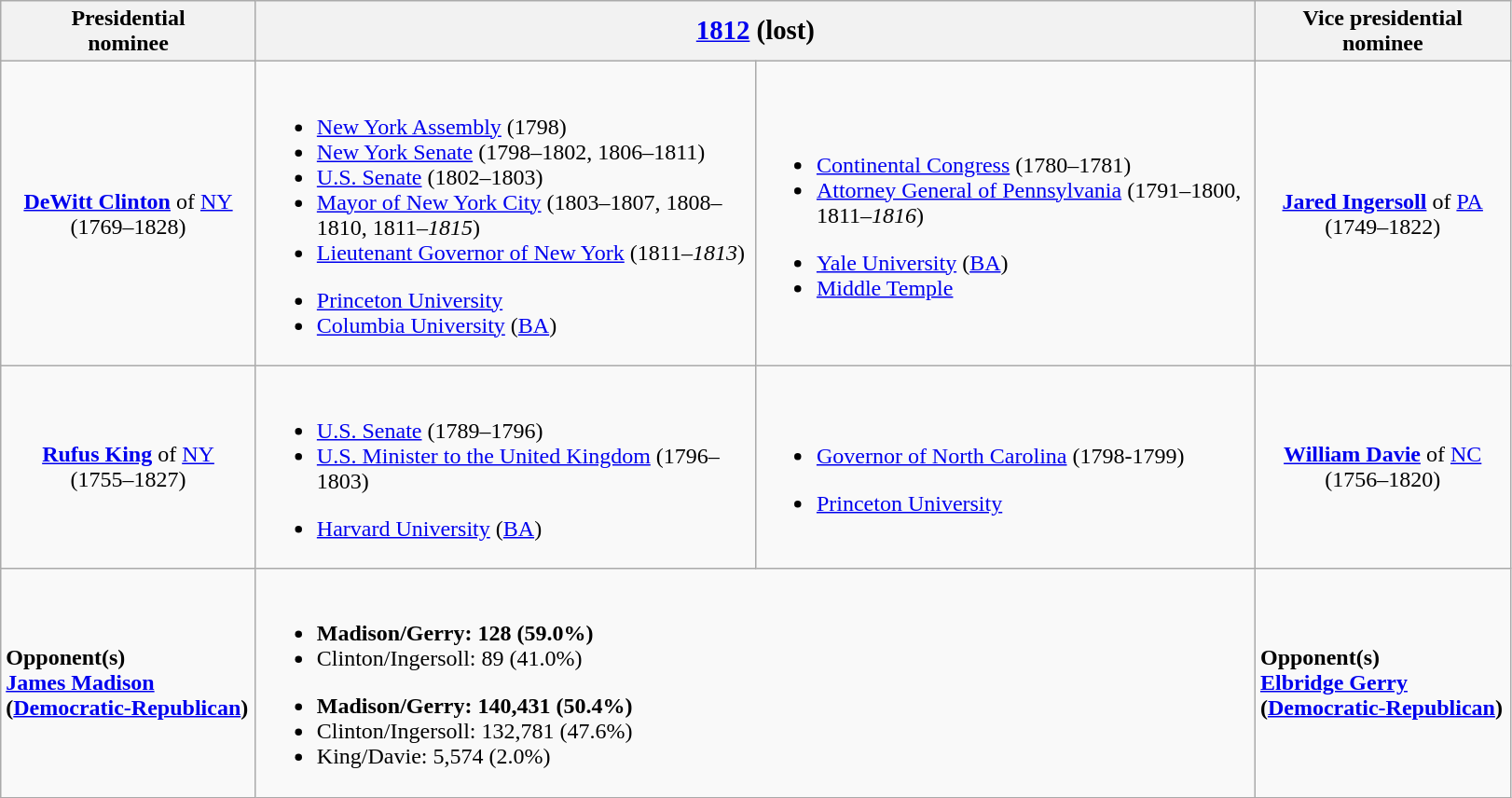<table class="wikitable">
<tr>
<th width=175>Presidential<br>nominee</th>
<th colspan=2><big><a href='#'>1812</a> (lost)</big></th>
<th width=175>Vice presidential<br>nominee</th>
</tr>
<tr>
<td style="text-align:center;"><strong><a href='#'>DeWitt Clinton</a></strong> of <a href='#'>NY</a><br>(1769–1828)<br></td>
<td width=350><br><ul><li><a href='#'>New York Assembly</a> (1798)</li><li><a href='#'>New York Senate</a> (1798–1802, 1806–1811)</li><li><a href='#'>U.S. Senate</a> (1802–1803)</li><li><a href='#'>Mayor of New York City</a> (1803–1807, 1808–1810, 1811–<em>1815</em>)</li><li><a href='#'>Lieutenant Governor of New York</a> (1811–<em>1813</em>)</li></ul><ul><li><a href='#'>Princeton University</a></li><li><a href='#'>Columbia University</a> (<a href='#'>BA</a>)</li></ul></td>
<td width=350><br><ul><li><a href='#'>Continental Congress</a> (1780–1781)</li><li><a href='#'>Attorney General of Pennsylvania</a> (1791–1800, 1811–<em>1816</em>)</li></ul><ul><li><a href='#'>Yale University</a> (<a href='#'>BA</a>)</li><li><a href='#'>Middle Temple</a></li></ul></td>
<td style="text-align:center;"><strong><a href='#'>Jared Ingersoll</a></strong> of <a href='#'>PA</a><br>(1749–1822)<br></td>
</tr>
<tr>
<td style="text-align:center;"><strong><a href='#'>Rufus King</a></strong> of <a href='#'>NY</a><br>(1755–1827)<br></td>
<td width=350><br><ul><li><a href='#'>U.S. Senate</a> (1789–1796)</li><li><a href='#'>U.S. Minister to the United Kingdom</a> (1796–1803)</li></ul><ul><li><a href='#'>Harvard University</a> (<a href='#'>BA</a>)</li></ul></td>
<td width=350><br><ul><li><a href='#'>Governor of North Carolina</a> (1798-1799)</li></ul><ul><li><a href='#'>Princeton University</a></li></ul></td>
<td style="text-align:center;"><strong><a href='#'>William Davie</a></strong> of <a href='#'>NC</a><br>(1756–1820)<br></td>
</tr>
<tr>
<td><strong>Opponent(s)</strong><br><strong><a href='#'>James Madison</a> (<a href='#'>Democratic-Republican</a>)</strong></td>
<td colspan=2><br><ul><li><strong>Madison/Gerry: 128 (59.0%)</strong></li><li>Clinton/Ingersoll: 89 (41.0%)</li></ul><ul><li><strong>Madison/Gerry: 140,431 (50.4%)</strong></li><li>Clinton/Ingersoll: 132,781 (47.6%)</li><li>King/Davie: 5,574 (2.0%)</li></ul></td>
<td><strong>Opponent(s)</strong><br><strong><a href='#'>Elbridge Gerry</a> (<a href='#'>Democratic-Republican</a>)</strong></td>
</tr>
</table>
